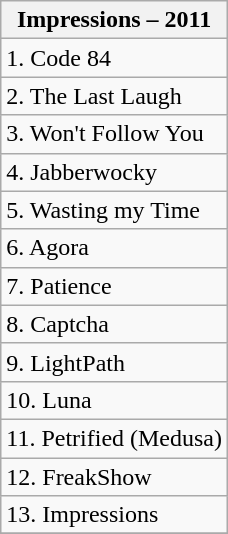<table class="wikitable">
<tr>
<th style text-align: center;"><strong>Impressions</strong> – 2011</th>
</tr>
<tr>
<td>1. Code 84</td>
</tr>
<tr>
<td>2. The Last Laugh</td>
</tr>
<tr>
<td>3. Won't Follow You</td>
</tr>
<tr>
<td>4. Jabberwocky</td>
</tr>
<tr>
<td>5. Wasting my Time</td>
</tr>
<tr>
<td>6. Agora</td>
</tr>
<tr>
<td>7. Patience</td>
</tr>
<tr>
<td>8. Captcha</td>
</tr>
<tr>
<td>9. LightPath</td>
</tr>
<tr>
<td>10. Luna</td>
</tr>
<tr>
<td>11. Petrified (Medusa)</td>
</tr>
<tr>
<td>12. FreakShow</td>
</tr>
<tr>
<td>13. Impressions</td>
</tr>
<tr>
</tr>
</table>
